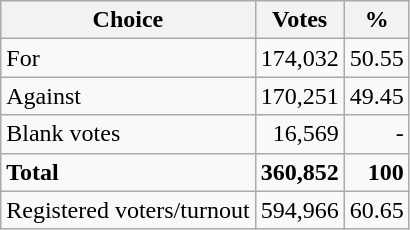<table class=wikitable style=text-align:right>
<tr>
<th>Choice</th>
<th>Votes</th>
<th>%</th>
</tr>
<tr>
<td align=left>For</td>
<td>174,032</td>
<td>50.55</td>
</tr>
<tr>
<td align=left>Against</td>
<td>170,251</td>
<td>49.45</td>
</tr>
<tr>
<td align=left>Blank votes</td>
<td>16,569</td>
<td>-</td>
</tr>
<tr>
<td align=left><strong>Total</strong></td>
<td><strong>360,852</strong></td>
<td><strong>100</strong></td>
</tr>
<tr>
<td align=left>Registered voters/turnout</td>
<td>594,966</td>
<td>60.65</td>
</tr>
</table>
